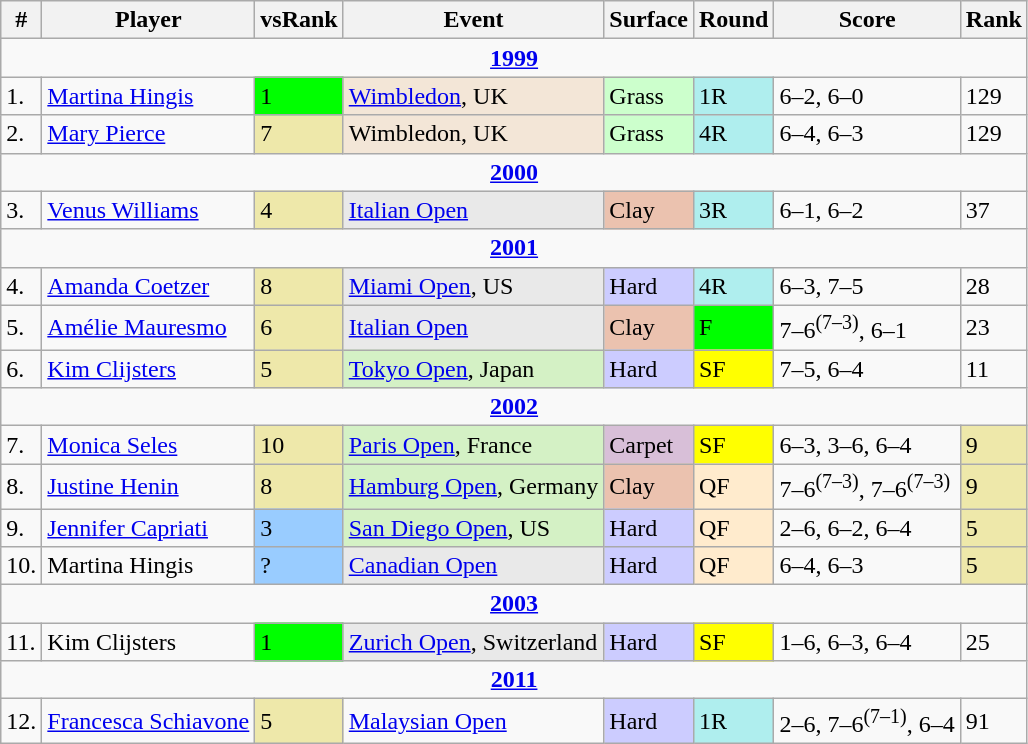<table class="wikitable sortable">
<tr>
<th>#</th>
<th>Player</th>
<th>vsRank</th>
<th>Event</th>
<th>Surface</th>
<th>Round</th>
<th>Score</th>
<th>Rank</th>
</tr>
<tr>
<td colspan=8 style=text-align:center><strong><a href='#'>1999</a></strong></td>
</tr>
<tr>
<td>1.</td>
<td> <a href='#'>Martina Hingis</a></td>
<td bgcolor=lime>1</td>
<td bgcolor=f3e6d7><a href='#'>Wimbledon</a>, UK</td>
<td bgcolor=ccffcc>Grass</td>
<td bgcolor=afeeee>1R</td>
<td>6–2, 6–0</td>
<td>129</td>
</tr>
<tr>
<td>2.</td>
<td> <a href='#'>Mary Pierce</a></td>
<td bgcolor=eee8AA>7</td>
<td bgcolor=f3e6d7>Wimbledon, UK</td>
<td bgcolor=ccffcc>Grass</td>
<td bgcolor=afeeee>4R</td>
<td>6–4, 6–3</td>
<td>129</td>
</tr>
<tr>
<td colspan=8 style=text-align:center><strong><a href='#'>2000</a></strong></td>
</tr>
<tr>
<td>3.</td>
<td> <a href='#'>Venus Williams</a></td>
<td bgcolor=eee8AA>4</td>
<td bgcolor=e9e9e9><a href='#'>Italian Open</a></td>
<td bgcolor=ebc2af>Clay</td>
<td bgcolor=afeeee>3R</td>
<td>6–1, 6–2</td>
<td>37</td>
</tr>
<tr>
<td colspan=8 style=text-align:center><strong><a href='#'>2001</a></strong></td>
</tr>
<tr>
<td>4.</td>
<td> <a href='#'>Amanda Coetzer</a></td>
<td bgcolor=eee8AA>8</td>
<td bgcolor=e9e9e9><a href='#'>Miami Open</a>, US</td>
<td bgcolor=ccccff>Hard</td>
<td bgcolor=afeeee>4R</td>
<td>6–3, 7–5</td>
<td>28</td>
</tr>
<tr>
<td>5.</td>
<td> <a href='#'>Amélie Mauresmo</a></td>
<td bgcolor=eee8AA>6</td>
<td bgcolor=e9e9e9><a href='#'>Italian Open</a></td>
<td bgcolor=ebc2af>Clay</td>
<td bgcolor=lime>F</td>
<td>7–6<sup>(7–3)</sup>, 6–1</td>
<td>23</td>
</tr>
<tr>
<td>6.</td>
<td> <a href='#'>Kim Clijsters</a></td>
<td bgcolor=eee8AA>5</td>
<td bgcolor=d4f1c5><a href='#'>Tokyo Open</a>, Japan</td>
<td bgcolor=ccccff>Hard</td>
<td bgcolor=yellow>SF</td>
<td>7–5, 6–4</td>
<td>11</td>
</tr>
<tr>
<td colspan=8 style=text-align:center><strong><a href='#'>2002</a></strong></td>
</tr>
<tr>
<td>7.</td>
<td> <a href='#'>Monica Seles</a></td>
<td bgcolor=eee8AA>10</td>
<td bgcolor=d4f1c5><a href='#'>Paris Open</a>, France</td>
<td bgcolor=thistle>Carpet</td>
<td bgcolor=yellow>SF</td>
<td>6–3, 3–6, 6–4</td>
<td bgcolor=eee8AA>9</td>
</tr>
<tr>
<td>8.</td>
<td> <a href='#'>Justine Henin</a></td>
<td bgcolor=eee8AA>8</td>
<td bgcolor=d4f1c5><a href='#'>Hamburg Open</a>, Germany</td>
<td bgcolor=ebc2af>Clay</td>
<td bgcolor=ffebcd>QF</td>
<td>7–6<sup>(7–3)</sup>, 7–6<sup>(7–3)</sup></td>
<td bgcolor=eee8AA>9</td>
</tr>
<tr>
<td>9.</td>
<td> <a href='#'>Jennifer Capriati</a></td>
<td bgcolor=99ccff>3</td>
<td bgcolor=d4f1c5><a href='#'>San Diego Open</a>, US</td>
<td bgcolor=ccccff>Hard</td>
<td bgcolor=ffebcd>QF</td>
<td>2–6, 6–2, 6–4</td>
<td bgcolor=eee8AA>5</td>
</tr>
<tr>
<td>10.</td>
<td> Martina Hingis</td>
<td bgcolor=99ccff>?</td>
<td bgcolor=e9e9e9><a href='#'>Canadian Open</a></td>
<td bgcolor=ccccff>Hard</td>
<td bgcolor=ffebcd>QF</td>
<td>6–4, 6–3</td>
<td bgcolor=eee8AA>5</td>
</tr>
<tr>
<td colspan=8 style=text-align:center><strong><a href='#'>2003</a></strong></td>
</tr>
<tr>
<td>11.</td>
<td> Kim Clijsters</td>
<td bgcolor=lime>1</td>
<td bgcolor=e9e9e9><a href='#'>Zurich Open</a>, Switzerland</td>
<td bgcolor=ccccff>Hard</td>
<td bgcolor=yellow>SF</td>
<td>1–6, 6–3, 6–4</td>
<td>25</td>
</tr>
<tr>
<td colspan=8 style=text-align:center><strong><a href='#'>2011</a></strong></td>
</tr>
<tr>
<td>12.</td>
<td> <a href='#'>Francesca Schiavone</a></td>
<td bgcolor=eee8AA>5</td>
<td><a href='#'>Malaysian Open</a></td>
<td bgcolor=ccccff>Hard</td>
<td bgcolor=afeeee>1R</td>
<td>2–6, 7–6<sup>(7–1)</sup>, 6–4</td>
<td>91</td>
</tr>
</table>
